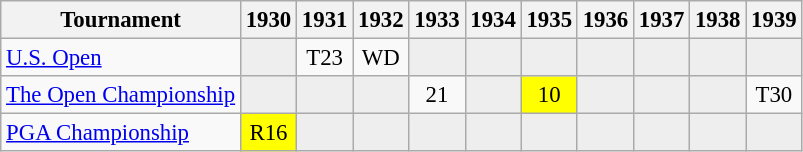<table class="wikitable" style="font-size:95%;text-align:center;">
<tr>
<th>Tournament</th>
<th>1930</th>
<th>1931</th>
<th>1932</th>
<th>1933</th>
<th>1934</th>
<th>1935</th>
<th>1936</th>
<th>1937</th>
<th>1938</th>
<th>1939</th>
</tr>
<tr>
<td align=left><a href='#'>U.S. Open</a></td>
<td style="background:#eeeeee;"></td>
<td>T23</td>
<td>WD</td>
<td style="background:#eeeeee;"></td>
<td style="background:#eeeeee;"></td>
<td style="background:#eeeeee;"></td>
<td style="background:#eeeeee;"></td>
<td style="background:#eeeeee;"></td>
<td style="background:#eeeeee;"></td>
<td style="background:#eeeeee;"></td>
</tr>
<tr>
<td align=left><a href='#'>The Open Championship</a></td>
<td style="background:#eeeeee;"></td>
<td style="background:#eeeeee;"></td>
<td style="background:#eeeeee;"></td>
<td>21</td>
<td style="background:#eeeeee;"></td>
<td style="background:yellow;">10</td>
<td style="background:#eeeeee;"></td>
<td style="background:#eeeeee;"></td>
<td style="background:#eeeeee;"></td>
<td>T30</td>
</tr>
<tr>
<td align=left><a href='#'>PGA Championship</a></td>
<td style="background:yellow;">R16</td>
<td style="background:#eeeeee;"></td>
<td style="background:#eeeeee;"></td>
<td style="background:#eeeeee;"></td>
<td style="background:#eeeeee;"></td>
<td style="background:#eeeeee;"></td>
<td style="background:#eeeeee;"></td>
<td style="background:#eeeeee;"></td>
<td style="background:#eeeeee;"></td>
<td style="background:#eeeeee;"></td>
</tr>
</table>
